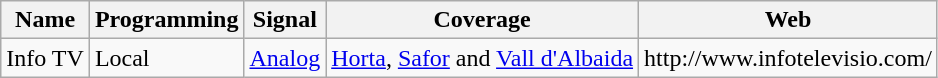<table class="wikitable">
<tr>
<th>Name</th>
<th>Programming</th>
<th>Signal</th>
<th>Coverage</th>
<th>Web</th>
</tr>
<tr>
<td>Info TV</td>
<td>Local</td>
<td><a href='#'>Analog</a></td>
<td><a href='#'>Horta</a>, <a href='#'>Safor</a> and <a href='#'>Vall d'Albaida</a></td>
<td>http://www.infotelevisio.com/</td>
</tr>
</table>
